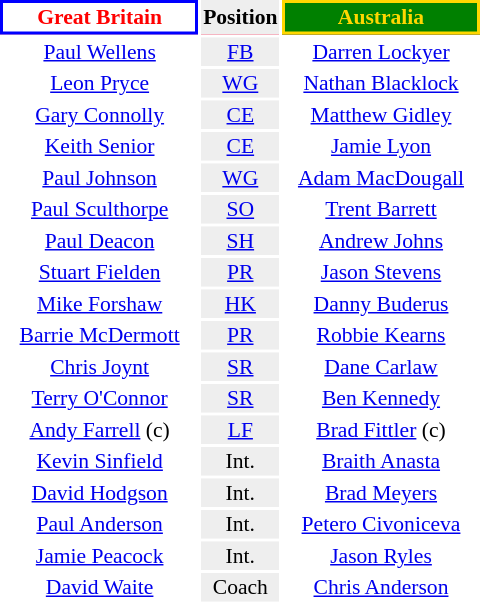<table align=right style="font-size:90%; margin-left:1em">
<tr bgcolor=#FF0033>
<th align="centre" width="126" style="border: 2px solid blue; background: white; color: red">Great Britain</th>
<th align="center" style="background: #eeeeee; color: black">Position</th>
<th align="centre" width="126" style="border: 2px solid gold; background: green; color: gold">Australia</th>
</tr>
<tr>
<td align="center"><a href='#'>Paul Wellens</a></td>
<td align="center" style="background: #eeeeee"><a href='#'>FB</a></td>
<td align="center"><a href='#'>Darren Lockyer</a></td>
</tr>
<tr>
<td align="center"><a href='#'>Leon Pryce</a></td>
<td align="center" style="background: #eeeeee"><a href='#'>WG</a></td>
<td align="center"><a href='#'>Nathan Blacklock</a></td>
</tr>
<tr>
<td align="center"><a href='#'>Gary Connolly</a></td>
<td align="center" style="background: #eeeeee"><a href='#'>CE</a></td>
<td align="center"><a href='#'>Matthew Gidley</a></td>
</tr>
<tr>
<td align="center"><a href='#'>Keith Senior</a></td>
<td align="center" style="background: #eeeeee"><a href='#'>CE</a></td>
<td align="center"><a href='#'>Jamie Lyon</a></td>
</tr>
<tr>
<td align="center"><a href='#'>Paul Johnson</a></td>
<td align="center" style="background: #eeeeee"><a href='#'>WG</a></td>
<td align="center"><a href='#'>Adam MacDougall</a></td>
</tr>
<tr>
<td align="center"><a href='#'>Paul Sculthorpe</a></td>
<td align="center" style="background: #eeeeee"><a href='#'>SO</a></td>
<td align="center"><a href='#'>Trent Barrett</a></td>
</tr>
<tr>
<td align="center"><a href='#'>Paul Deacon</a></td>
<td align="center" style="background: #eeeeee"><a href='#'>SH</a></td>
<td align="center"><a href='#'>Andrew Johns</a></td>
</tr>
<tr>
<td align="center"><a href='#'>Stuart Fielden</a></td>
<td align="center" style="background: #eeeeee"><a href='#'>PR</a></td>
<td align="center"><a href='#'>Jason Stevens</a></td>
</tr>
<tr>
<td align="center"><a href='#'>Mike Forshaw</a></td>
<td align="center" style="background: #eeeeee"><a href='#'>HK</a></td>
<td align="center"><a href='#'>Danny Buderus</a></td>
</tr>
<tr>
<td align="center"><a href='#'>Barrie McDermott</a></td>
<td align="center" style="background: #eeeeee"><a href='#'>PR</a></td>
<td align="center"><a href='#'>Robbie Kearns</a></td>
</tr>
<tr>
<td align="center"><a href='#'>Chris Joynt</a></td>
<td align="center" style="background: #eeeeee"><a href='#'>SR</a></td>
<td align="center"><a href='#'>Dane Carlaw</a></td>
</tr>
<tr>
<td align="center"><a href='#'>Terry O'Connor</a></td>
<td align="center" style="background: #eeeeee"><a href='#'>SR</a></td>
<td align="center"><a href='#'>Ben Kennedy</a></td>
</tr>
<tr>
<td align="center"><a href='#'>Andy Farrell</a> (c)</td>
<td align="center" style="background: #eeeeee"><a href='#'>LF</a></td>
<td align="center"><a href='#'>Brad Fittler</a> (c)</td>
</tr>
<tr>
<td align="center"><a href='#'>Kevin Sinfield</a></td>
<td align="center" style="background: #eeeeee">Int.</td>
<td align="center"><a href='#'>Braith Anasta</a></td>
</tr>
<tr>
<td align="center"><a href='#'>David Hodgson</a></td>
<td align="center" style="background: #eeeeee">Int.</td>
<td align="center"><a href='#'>Brad Meyers</a></td>
</tr>
<tr>
<td align="center"><a href='#'>Paul Anderson</a></td>
<td align="center" style="background: #eeeeee">Int.</td>
<td align="center"><a href='#'>Petero Civoniceva</a></td>
</tr>
<tr>
<td align="center"><a href='#'>Jamie Peacock</a></td>
<td align="center" style="background: #eeeeee">Int.</td>
<td align="center"><a href='#'>Jason Ryles</a></td>
</tr>
<tr>
<td align="center"><a href='#'>David Waite</a></td>
<td align="center" style="background: #eeeeee">Coach</td>
<td align="center"><a href='#'>Chris Anderson</a></td>
</tr>
</table>
